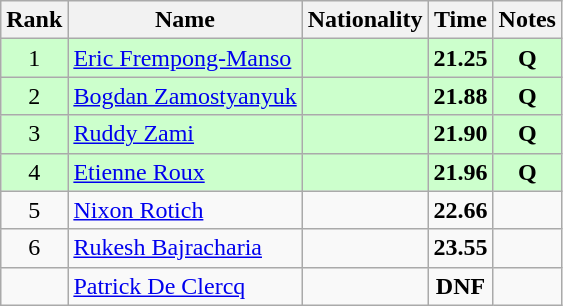<table class="wikitable sortable" style="text-align:center">
<tr>
<th>Rank</th>
<th>Name</th>
<th>Nationality</th>
<th>Time</th>
<th>Notes</th>
</tr>
<tr bgcolor=ccffcc>
<td>1</td>
<td align=left><a href='#'>Eric Frempong-Manso</a></td>
<td align=left></td>
<td><strong>21.25</strong></td>
<td><strong>Q</strong></td>
</tr>
<tr bgcolor=ccffcc>
<td>2</td>
<td align=left><a href='#'>Bogdan Zamostyanyuk</a></td>
<td align=left></td>
<td><strong>21.88</strong></td>
<td><strong>Q</strong></td>
</tr>
<tr bgcolor=ccffcc>
<td>3</td>
<td align=left><a href='#'>Ruddy Zami</a></td>
<td align=left></td>
<td><strong>21.90</strong></td>
<td><strong>Q</strong></td>
</tr>
<tr bgcolor=ccffcc>
<td>4</td>
<td align=left><a href='#'>Etienne Roux</a></td>
<td align=left></td>
<td><strong>21.96</strong></td>
<td><strong>Q</strong></td>
</tr>
<tr>
<td>5</td>
<td align=left><a href='#'>Nixon Rotich</a></td>
<td align=left></td>
<td><strong>22.66</strong></td>
<td></td>
</tr>
<tr>
<td>6</td>
<td align=left><a href='#'>Rukesh Bajracharia</a></td>
<td align=left></td>
<td><strong>23.55</strong></td>
<td></td>
</tr>
<tr>
<td></td>
<td align=left><a href='#'>Patrick De Clercq</a></td>
<td align=left></td>
<td><strong>DNF</strong></td>
<td></td>
</tr>
</table>
